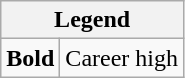<table class="wikitable mw-collapsible mw-collapsed">
<tr>
<th colspan="2">Legend</th>
</tr>
<tr>
<td><strong>Bold</strong></td>
<td>Career high</td>
</tr>
</table>
